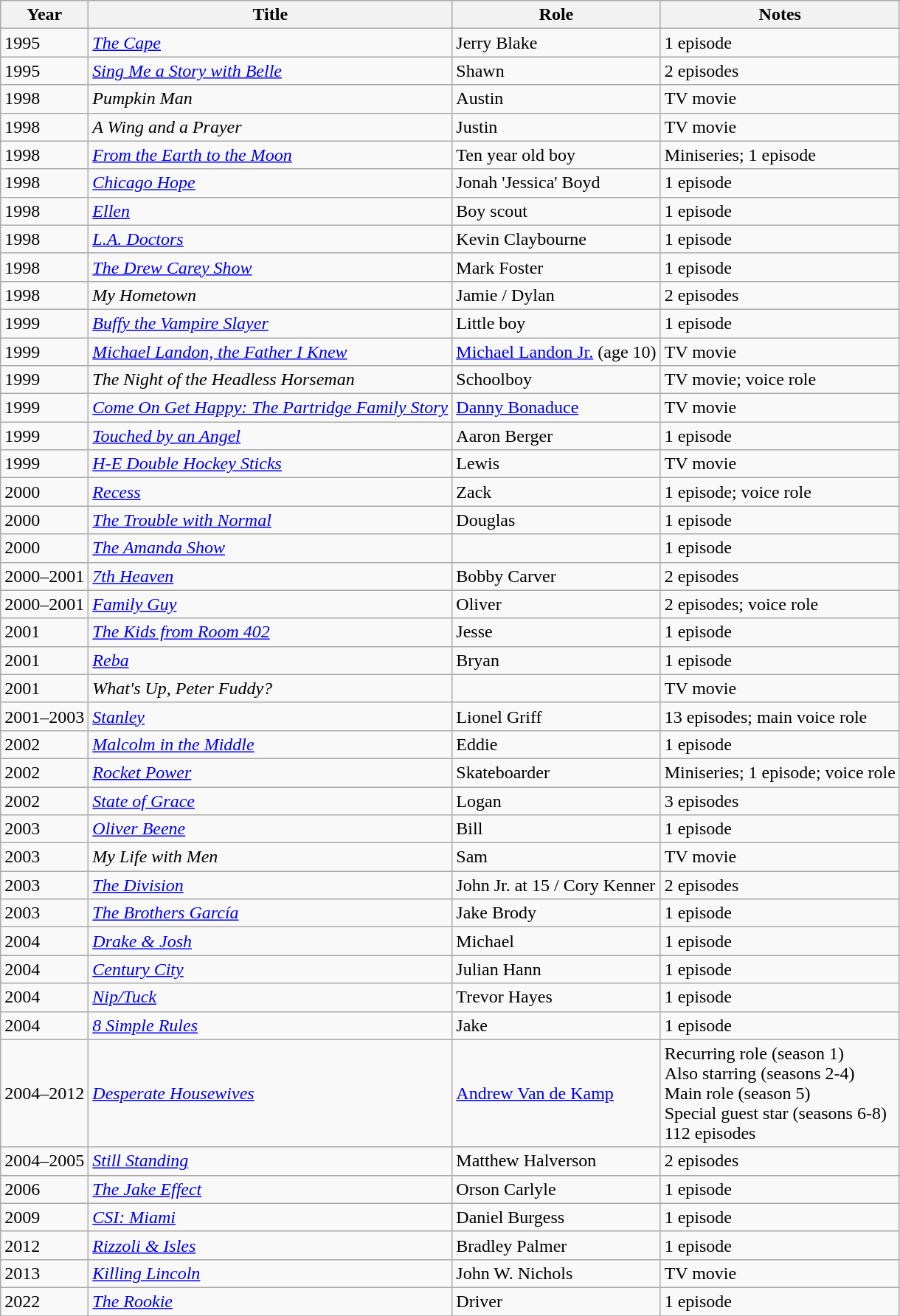<table class="wikitable">
<tr>
<th>Year</th>
<th>Title</th>
<th>Role</th>
<th>Notes</th>
</tr>
<tr>
<td>1995</td>
<td><a href='#'><em>The Cape</em></a></td>
<td>Jerry Blake</td>
<td>1 episode</td>
</tr>
<tr>
<td>1995</td>
<td><em><a href='#'>Sing Me a Story with Belle</a></em></td>
<td>Shawn</td>
<td>2 episodes</td>
</tr>
<tr>
<td>1998</td>
<td><em>Pumpkin Man</em></td>
<td>Austin</td>
<td>TV movie</td>
</tr>
<tr>
<td>1998</td>
<td><em>A Wing and a Prayer</em></td>
<td>Justin</td>
<td>TV movie</td>
</tr>
<tr>
<td>1998</td>
<td><a href='#'><em>From the Earth to the Moon</em></a></td>
<td>Ten year old boy</td>
<td>Miniseries; 1 episode</td>
</tr>
<tr>
<td>1998</td>
<td><em><a href='#'>Chicago Hope</a></em></td>
<td>Jonah 'Jessica' Boyd</td>
<td>1 episode</td>
</tr>
<tr>
<td>1998</td>
<td><a href='#'><em>Ellen</em></a></td>
<td>Boy scout</td>
<td>1 episode</td>
</tr>
<tr>
<td>1998</td>
<td><em><a href='#'>L.A. Doctors</a></em></td>
<td>Kevin Claybourne</td>
<td>1 episode</td>
</tr>
<tr>
<td>1998</td>
<td><em><a href='#'>The Drew Carey Show</a></em></td>
<td>Mark Foster</td>
<td>1 episode</td>
</tr>
<tr>
<td>1998</td>
<td><em>My Hometown</em></td>
<td>Jamie / Dylan</td>
<td>2 episodes</td>
</tr>
<tr>
<td>1999</td>
<td><em><a href='#'>Buffy the Vampire Slayer</a></em></td>
<td>Little boy</td>
<td>1 episode</td>
</tr>
<tr>
<td>1999</td>
<td><em><a href='#'>Michael Landon, the Father I Knew</a></em></td>
<td><a href='#'>Michael Landon Jr.</a> (age 10)</td>
<td>TV movie</td>
</tr>
<tr>
<td>1999</td>
<td><em>The Night of the Headless Horseman</em></td>
<td>Schoolboy</td>
<td>TV movie; voice role</td>
</tr>
<tr>
<td>1999</td>
<td><em><a href='#'>Come On Get Happy: The Partridge Family Story</a></em></td>
<td><a href='#'>Danny Bonaduce</a></td>
<td>TV movie</td>
</tr>
<tr>
<td>1999</td>
<td><em><a href='#'>Touched by an Angel</a></em></td>
<td>Aaron Berger</td>
<td>1 episode</td>
</tr>
<tr>
<td>1999</td>
<td><em><a href='#'>H-E Double Hockey Sticks</a></em></td>
<td>Lewis</td>
<td>TV movie</td>
</tr>
<tr>
<td>2000</td>
<td><a href='#'><em>Recess</em></a></td>
<td>Zack</td>
<td>1 episode; voice role</td>
</tr>
<tr>
<td>2000</td>
<td><a href='#'><em>The Trouble with Normal</em></a></td>
<td>Douglas</td>
<td>1 episode</td>
</tr>
<tr>
<td>2000</td>
<td><em><a href='#'>The Amanda Show</a></em></td>
<td></td>
<td>1 episode</td>
</tr>
<tr>
<td>2000–2001</td>
<td><a href='#'><em>7th Heaven</em></a></td>
<td>Bobby Carver</td>
<td>2 episodes</td>
</tr>
<tr>
<td>2000–2001</td>
<td><em><a href='#'>Family Guy</a></em></td>
<td>Oliver</td>
<td>2 episodes; voice role</td>
</tr>
<tr>
<td>2001</td>
<td><em><a href='#'>The Kids from Room 402</a></em></td>
<td>Jesse</td>
<td>1 episode</td>
</tr>
<tr>
<td>2001</td>
<td><a href='#'><em>Reba</em></a></td>
<td>Bryan</td>
<td>1 episode</td>
</tr>
<tr>
<td>2001</td>
<td><em>What's Up, Peter Fuddy?</em></td>
<td></td>
<td>TV movie</td>
</tr>
<tr>
<td>2001–2003</td>
<td><a href='#'><em>Stanley</em></a></td>
<td>Lionel Griff</td>
<td>13 episodes; main voice role</td>
</tr>
<tr>
<td>2002</td>
<td><em><a href='#'>Malcolm in the Middle</a></em></td>
<td>Eddie</td>
<td>1 episode</td>
</tr>
<tr>
<td>2002</td>
<td><em><a href='#'>Rocket Power</a></em></td>
<td>Skateboarder</td>
<td>Miniseries; 1 episode; voice role</td>
</tr>
<tr>
<td>2002</td>
<td><a href='#'><em>State of Grace</em></a></td>
<td>Logan</td>
<td>3 episodes</td>
</tr>
<tr>
<td>2003</td>
<td><em><a href='#'>Oliver Beene</a></em></td>
<td>Bill</td>
<td>1 episode</td>
</tr>
<tr>
<td>2003</td>
<td><em>My Life with Men</em></td>
<td>Sam</td>
<td>TV movie</td>
</tr>
<tr>
<td>2003</td>
<td><em><a href='#'>The Division</a></em></td>
<td>John Jr. at 15 / Cory Kenner</td>
<td>2 episodes</td>
</tr>
<tr>
<td>2003</td>
<td><em><a href='#'>The Brothers García</a></em></td>
<td>Jake Brody</td>
<td>1 episode</td>
</tr>
<tr>
<td>2004</td>
<td><em><a href='#'>Drake & Josh</a></em></td>
<td>Michael</td>
<td>1 episode</td>
</tr>
<tr>
<td>2004</td>
<td><a href='#'><em>Century City</em></a></td>
<td>Julian Hann</td>
<td>1 episode</td>
</tr>
<tr>
<td>2004</td>
<td><em><a href='#'>Nip/Tuck</a></em></td>
<td>Trevor Hayes</td>
<td>1 episode</td>
</tr>
<tr>
<td>2004</td>
<td><em><a href='#'>8 Simple Rules</a></em></td>
<td>Jake</td>
<td>1 episode</td>
</tr>
<tr>
<td>2004–2012</td>
<td><em><a href='#'>Desperate Housewives</a></em></td>
<td><a href='#'>Andrew Van de Kamp</a></td>
<td>Recurring role (season 1)<br>Also starring (seasons 2-4)<br>Main role (season 5)<br>Special guest star (seasons 6-8)<br>112 episodes</td>
</tr>
<tr>
<td>2004–2005</td>
<td><a href='#'><em>Still Standing</em></a></td>
<td>Matthew Halverson</td>
<td>2 episodes</td>
</tr>
<tr>
<td>2006</td>
<td><em><a href='#'>The Jake Effect</a></em></td>
<td>Orson Carlyle</td>
<td>1 episode</td>
</tr>
<tr>
<td>2009</td>
<td><em><a href='#'>CSI: Miami</a></em></td>
<td>Daniel Burgess</td>
<td>1 episode</td>
</tr>
<tr>
<td>2012</td>
<td><em><a href='#'>Rizzoli & Isles</a></em></td>
<td>Bradley Palmer</td>
<td>1 episode</td>
</tr>
<tr>
<td>2013</td>
<td><a href='#'><em>Killing Lincoln</em></a></td>
<td>John W. Nichols</td>
<td>TV movie</td>
</tr>
<tr>
<td>2022</td>
<td><em><a href='#'>The Rookie</a></em></td>
<td>Driver</td>
<td>1 episode</td>
</tr>
<tr>
</tr>
</table>
